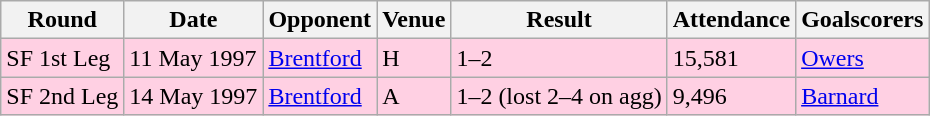<table class="wikitable">
<tr>
<th>Round</th>
<th>Date</th>
<th>Opponent</th>
<th>Venue</th>
<th>Result</th>
<th>Attendance</th>
<th>Goalscorers</th>
</tr>
<tr style="background:#ffd0e3;">
<td>SF 1st Leg</td>
<td>11 May 1997</td>
<td><a href='#'>Brentford</a></td>
<td>H</td>
<td>1–2</td>
<td>15,581</td>
<td><a href='#'>Owers</a></td>
</tr>
<tr style="background:#ffd0e3;">
<td>SF 2nd Leg</td>
<td>14 May 1997</td>
<td><a href='#'>Brentford</a></td>
<td>A</td>
<td>1–2 (lost 2–4 on agg)</td>
<td>9,496</td>
<td><a href='#'>Barnard</a></td>
</tr>
</table>
